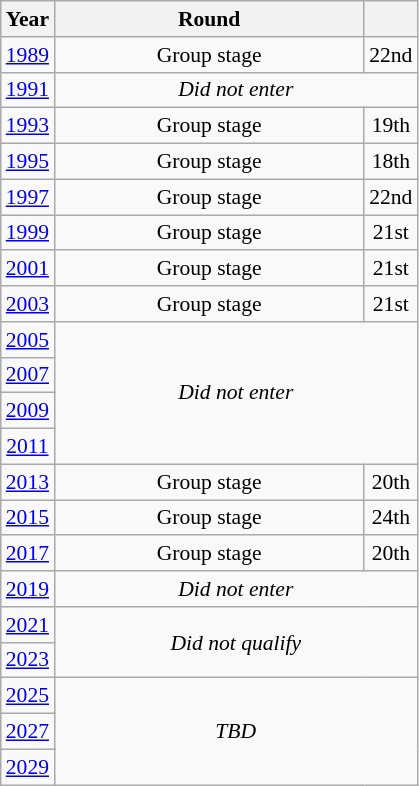<table class="wikitable" style="text-align: center; font-size:90%">
<tr>
<th>Year</th>
<th style="width:200px">Round</th>
<th></th>
</tr>
<tr>
<td><a href='#'>1989</a></td>
<td>Group stage</td>
<td>22nd</td>
</tr>
<tr>
<td><a href='#'>1991</a></td>
<td colspan="2"><em>Did not enter</em></td>
</tr>
<tr>
<td><a href='#'>1993</a></td>
<td>Group stage</td>
<td>19th</td>
</tr>
<tr>
<td><a href='#'>1995</a></td>
<td>Group stage</td>
<td>18th</td>
</tr>
<tr>
<td><a href='#'>1997</a></td>
<td>Group stage</td>
<td>22nd</td>
</tr>
<tr>
<td><a href='#'>1999</a></td>
<td>Group stage</td>
<td>21st</td>
</tr>
<tr>
<td><a href='#'>2001</a></td>
<td>Group stage</td>
<td>21st</td>
</tr>
<tr>
<td><a href='#'>2003</a></td>
<td>Group stage</td>
<td>21st</td>
</tr>
<tr>
<td><a href='#'>2005</a></td>
<td colspan="2" rowspan="4"><em>Did not enter</em></td>
</tr>
<tr>
<td><a href='#'>2007</a></td>
</tr>
<tr>
<td><a href='#'>2009</a></td>
</tr>
<tr>
<td><a href='#'>2011</a></td>
</tr>
<tr>
<td><a href='#'>2013</a></td>
<td>Group stage</td>
<td>20th</td>
</tr>
<tr>
<td><a href='#'>2015</a></td>
<td>Group stage</td>
<td>24th</td>
</tr>
<tr>
<td><a href='#'>2017</a></td>
<td>Group stage</td>
<td>20th</td>
</tr>
<tr>
<td><a href='#'>2019</a></td>
<td colspan="2"><em>Did not enter</em></td>
</tr>
<tr>
<td><a href='#'>2021</a></td>
<td colspan="2" rowspan="2"><em>Did not qualify</em></td>
</tr>
<tr>
<td><a href='#'>2023</a></td>
</tr>
<tr>
<td><a href='#'>2025</a></td>
<td colspan="2" rowspan="3"><em>TBD</em></td>
</tr>
<tr>
<td><a href='#'>2027</a></td>
</tr>
<tr>
<td><a href='#'>2029</a></td>
</tr>
</table>
